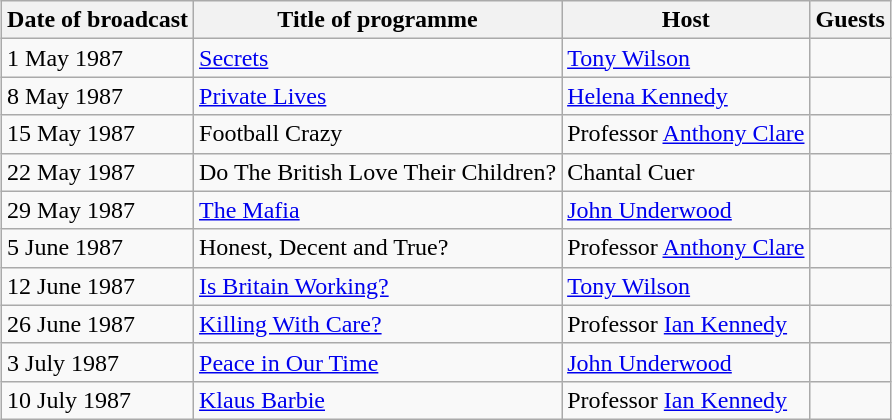<table class="wikitable" style="margin: 1em auto 1em auto">
<tr>
<th>Date of broadcast</th>
<th>Title of programme</th>
<th>Host</th>
<th>Guests</th>
</tr>
<tr>
<td>1 May 1987</td>
<td><a href='#'>Secrets</a></td>
<td><a href='#'>Tony Wilson</a></td>
<td></td>
</tr>
<tr>
<td>8 May 1987</td>
<td><a href='#'>Private Lives</a></td>
<td><a href='#'>Helena Kennedy</a></td>
<td></td>
</tr>
<tr>
<td>15 May 1987</td>
<td>Football Crazy</td>
<td>Professor <a href='#'>Anthony Clare</a></td>
<td></td>
</tr>
<tr>
<td>22 May 1987</td>
<td>Do The British Love Their Children?</td>
<td>Chantal Cuer</td>
<td></td>
</tr>
<tr>
<td>29 May 1987</td>
<td><a href='#'>The Mafia</a></td>
<td><a href='#'>John Underwood</a></td>
<td></td>
</tr>
<tr>
<td>5 June 1987</td>
<td>Honest, Decent and True?</td>
<td>Professor <a href='#'>Anthony Clare</a></td>
<td></td>
</tr>
<tr>
<td>12 June 1987</td>
<td><a href='#'>Is Britain Working?</a></td>
<td><a href='#'>Tony Wilson</a></td>
<td></td>
</tr>
<tr>
<td>26 June 1987</td>
<td><a href='#'>Killing With Care?</a></td>
<td>Professor <a href='#'>Ian Kennedy</a></td>
<td></td>
</tr>
<tr>
<td>3 July 1987</td>
<td><a href='#'>Peace in Our Time</a></td>
<td><a href='#'>John Underwood</a></td>
<td></td>
</tr>
<tr>
<td>10 July 1987</td>
<td><a href='#'>Klaus Barbie</a></td>
<td>Professor <a href='#'>Ian Kennedy</a></td>
<td></td>
</tr>
</table>
